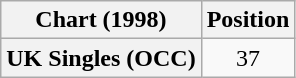<table class="wikitable plainrowheaders" style="text-align:center">
<tr>
<th>Chart (1998)</th>
<th>Position</th>
</tr>
<tr>
<th scope="row">UK Singles (OCC)</th>
<td>37</td>
</tr>
</table>
